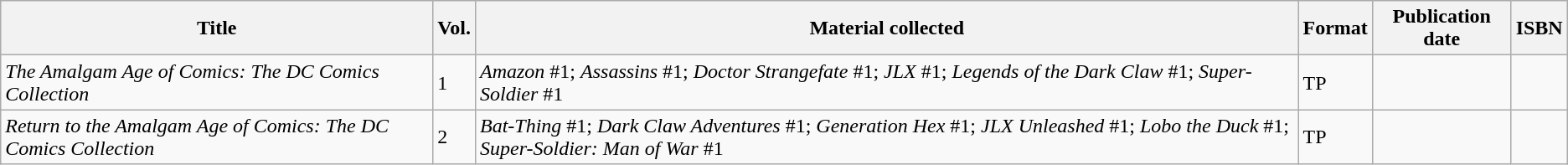<table class="wikitable">
<tr>
<th>Title</th>
<th>Vol.</th>
<th>Material collected</th>
<th>Format</th>
<th>Publication date</th>
<th>ISBN</th>
</tr>
<tr>
<td><em>The Amalgam Age of Comics: The DC Comics Collection</em></td>
<td>1</td>
<td><em>Amazon</em> #1; <em>Assassins</em> #1; <em>Doctor Strangefate</em> #1; <em>JLX</em> #1; <em>Legends of the Dark Claw</em> #1; <em>Super-Soldier</em> #1</td>
<td>TP</td>
<td></td>
<td></td>
</tr>
<tr>
<td><em>Return to the Amalgam Age of Comics: The DC Comics Collection</em></td>
<td>2</td>
<td><em>Bat-Thing</em> #1; <em>Dark Claw Adventures</em> #1; <em>Generation Hex</em> #1; <em>JLX Unleashed</em> #1; <em>Lobo the Duck</em> #1; <em>Super-Soldier: Man of War</em> #1</td>
<td>TP</td>
<td style="white-space:nowrap"></td>
<td style=white-space:nowrap></td>
</tr>
</table>
